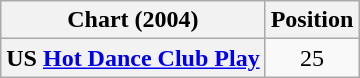<table class="wikitable plainrowheaders">
<tr>
<th>Chart (2004)</th>
<th>Position</th>
</tr>
<tr>
<th scope="row">US <a href='#'>Hot Dance Club Play</a></th>
<td style="text-align:center;">25</td>
</tr>
</table>
